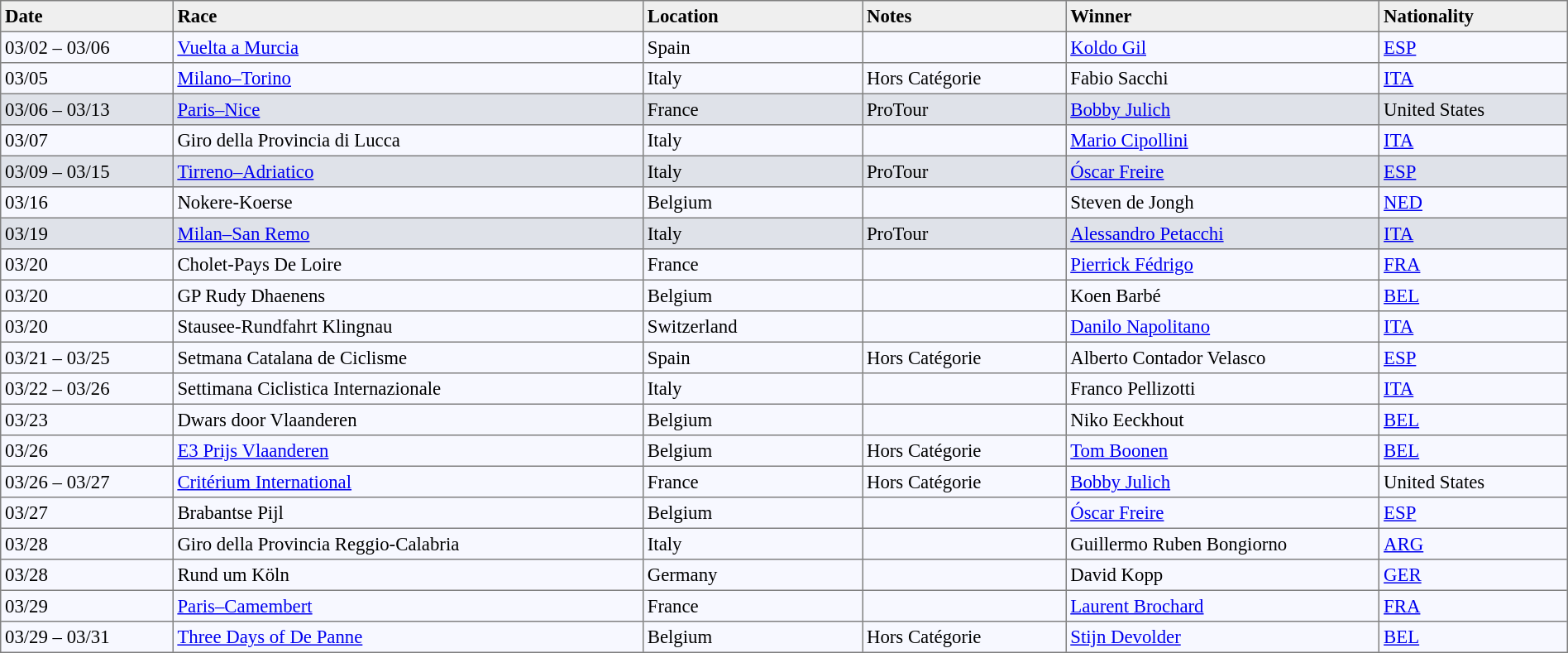<table width="100%" bgcolor="#f7f8ff" cellpadding="3" cellspacing="0" border="1" style="font-size: 95%; border: gray solid 1px; border-collapse: collapse;">
<tr bgcolor="#efefef">
<td width="11%"><strong>Date</strong></td>
<td width="30%"><strong>Race</strong></td>
<td width="14%"><strong>Location</strong></td>
<td width="13%"><strong>Notes</strong></td>
<td width="20%"><strong>Winner</strong></td>
<td width="14%"><strong>Nationality</strong></td>
</tr>
<tr>
<td>03/02 – 03/06</td>
<td><a href='#'>Vuelta a Murcia</a></td>
<td>Spain</td>
<td></td>
<td><a href='#'>Koldo Gil</a></td>
<td><a href='#'>ESP</a></td>
</tr>
<tr>
<td>03/05</td>
<td><a href='#'>Milano–Torino</a></td>
<td>Italy</td>
<td>Hors Catégorie</td>
<td>Fabio Sacchi</td>
<td><a href='#'>ITA</a></td>
</tr>
<tr bgcolor="#dfe2e9">
<td>03/06 – 03/13</td>
<td><a href='#'>Paris–Nice</a></td>
<td>France</td>
<td>ProTour</td>
<td><a href='#'>Bobby Julich</a></td>
<td>United States</td>
</tr>
<tr>
<td>03/07</td>
<td>Giro della Provincia di Lucca</td>
<td>Italy</td>
<td></td>
<td><a href='#'>Mario Cipollini</a></td>
<td><a href='#'>ITA</a></td>
</tr>
<tr bgcolor="#dfe2e9">
<td>03/09 – 03/15</td>
<td><a href='#'>Tirreno–Adriatico</a></td>
<td>Italy</td>
<td>ProTour</td>
<td><a href='#'>Óscar Freire</a></td>
<td><a href='#'>ESP</a></td>
</tr>
<tr>
<td>03/16</td>
<td>Nokere-Koerse</td>
<td>Belgium</td>
<td></td>
<td>Steven de Jongh</td>
<td><a href='#'>NED</a></td>
</tr>
<tr bgcolor="#dfe2e9">
<td>03/19</td>
<td><a href='#'>Milan–San Remo</a></td>
<td>Italy</td>
<td>ProTour</td>
<td><a href='#'>Alessandro Petacchi</a></td>
<td><a href='#'>ITA</a></td>
</tr>
<tr>
<td>03/20</td>
<td>Cholet-Pays De Loire</td>
<td>France</td>
<td></td>
<td><a href='#'>Pierrick Fédrigo</a></td>
<td><a href='#'>FRA</a></td>
</tr>
<tr>
<td>03/20</td>
<td>GP Rudy Dhaenens</td>
<td>Belgium</td>
<td></td>
<td>Koen Barbé</td>
<td><a href='#'>BEL</a></td>
</tr>
<tr>
<td>03/20</td>
<td>Stausee-Rundfahrt Klingnau</td>
<td>Switzerland</td>
<td></td>
<td><a href='#'>Danilo Napolitano</a></td>
<td><a href='#'>ITA</a></td>
</tr>
<tr>
<td>03/21 – 03/25</td>
<td>Setmana Catalana de Ciclisme</td>
<td>Spain</td>
<td>Hors Catégorie</td>
<td>Alberto Contador Velasco</td>
<td><a href='#'>ESP</a></td>
</tr>
<tr>
<td>03/22 – 03/26</td>
<td>Settimana Ciclistica Internazionale</td>
<td>Italy</td>
<td></td>
<td>Franco Pellizotti</td>
<td><a href='#'>ITA</a></td>
</tr>
<tr>
<td>03/23</td>
<td>Dwars door Vlaanderen</td>
<td>Belgium</td>
<td></td>
<td>Niko Eeckhout</td>
<td><a href='#'>BEL</a></td>
</tr>
<tr>
<td>03/26</td>
<td><a href='#'>E3 Prijs Vlaanderen</a></td>
<td>Belgium</td>
<td>Hors Catégorie</td>
<td><a href='#'>Tom Boonen</a></td>
<td><a href='#'>BEL</a></td>
</tr>
<tr>
<td>03/26 – 03/27</td>
<td><a href='#'>Critérium International</a></td>
<td>France</td>
<td>Hors Catégorie</td>
<td><a href='#'>Bobby Julich</a></td>
<td>United States</td>
</tr>
<tr>
<td>03/27</td>
<td>Brabantse Pijl</td>
<td>Belgium</td>
<td></td>
<td><a href='#'>Óscar Freire</a></td>
<td><a href='#'>ESP</a></td>
</tr>
<tr>
<td>03/28</td>
<td>Giro della Provincia Reggio-Calabria</td>
<td>Italy</td>
<td></td>
<td>Guillermo Ruben Bongiorno</td>
<td><a href='#'>ARG</a></td>
</tr>
<tr>
<td>03/28</td>
<td>Rund um Köln</td>
<td>Germany</td>
<td></td>
<td>David Kopp</td>
<td><a href='#'>GER</a></td>
</tr>
<tr>
<td>03/29</td>
<td><a href='#'>Paris–Camembert</a></td>
<td>France</td>
<td></td>
<td><a href='#'>Laurent Brochard</a></td>
<td><a href='#'>FRA</a></td>
</tr>
<tr>
<td>03/29 – 03/31</td>
<td><a href='#'>Three Days of De Panne</a></td>
<td>Belgium</td>
<td>Hors Catégorie</td>
<td><a href='#'>Stijn Devolder</a></td>
<td><a href='#'>BEL</a></td>
</tr>
</table>
